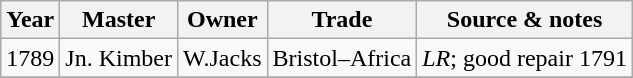<table class=" wikitable">
<tr>
<th>Year</th>
<th>Master</th>
<th>Owner</th>
<th>Trade</th>
<th>Source & notes</th>
</tr>
<tr>
<td>1789</td>
<td>Jn. Kimber</td>
<td>W.Jacks</td>
<td>Bristol–Africa</td>
<td><em>LR</em>; good repair 1791</td>
</tr>
<tr>
</tr>
</table>
